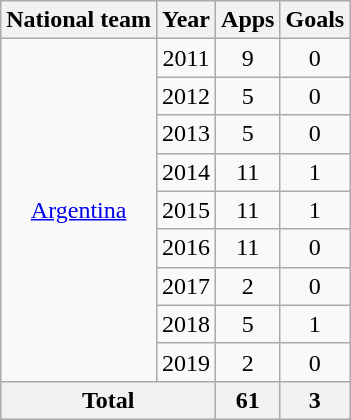<table class=wikitable style=text-align:center>
<tr>
<th>National team</th>
<th>Year</th>
<th>Apps</th>
<th>Goals</th>
</tr>
<tr>
<td rowspan=9><a href='#'>Argentina</a></td>
<td>2011</td>
<td>9</td>
<td>0</td>
</tr>
<tr>
<td>2012</td>
<td>5</td>
<td>0</td>
</tr>
<tr>
<td>2013</td>
<td>5</td>
<td>0</td>
</tr>
<tr>
<td>2014</td>
<td>11</td>
<td>1</td>
</tr>
<tr>
<td>2015</td>
<td>11</td>
<td>1</td>
</tr>
<tr>
<td>2016</td>
<td>11</td>
<td>0</td>
</tr>
<tr>
<td>2017</td>
<td>2</td>
<td>0</td>
</tr>
<tr>
<td>2018</td>
<td>5</td>
<td>1</td>
</tr>
<tr>
<td>2019</td>
<td>2</td>
<td>0</td>
</tr>
<tr>
<th colspan=2>Total</th>
<th>61</th>
<th>3</th>
</tr>
</table>
